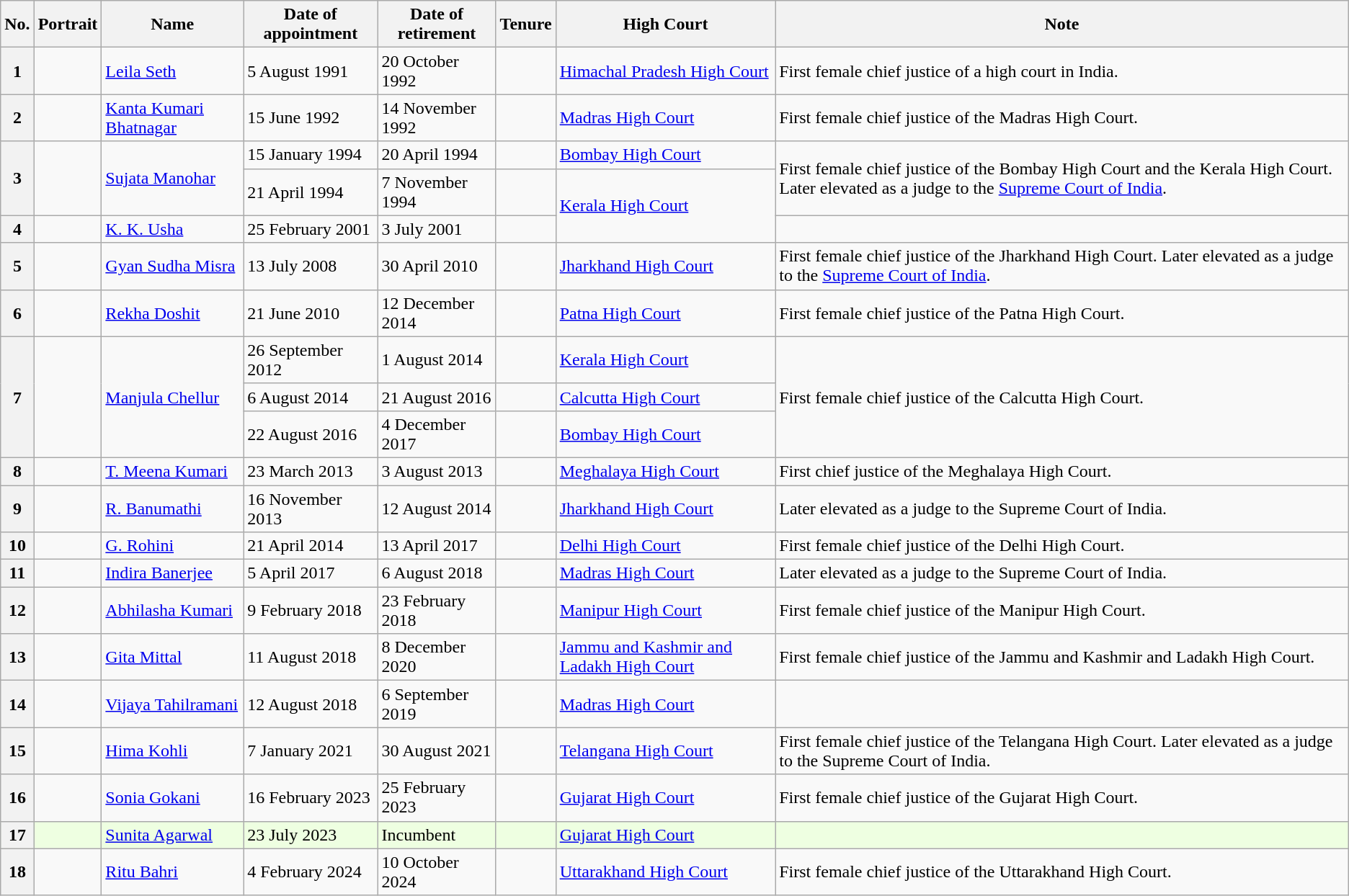<table class="wikitable sortable">
<tr>
<th scope="col">No.</th>
<th>Portrait</th>
<th scope="col">Name</th>
<th scope="col">Date of appointment</th>
<th scope="col">Date of retirement</th>
<th>Tenure</th>
<th>High Court</th>
<th>Note</th>
</tr>
<tr>
<th>1</th>
<td></td>
<td><a href='#'>Leila Seth</a></td>
<td>5 August 1991</td>
<td>20 October 1992</td>
<td></td>
<td><a href='#'>Himachal Pradesh High Court</a></td>
<td>First female chief justice of a high court in India.</td>
</tr>
<tr>
<th>2</th>
<td></td>
<td><a href='#'>Kanta Kumari Bhatnagar</a></td>
<td>15 June 1992</td>
<td>14 November 1992</td>
<td></td>
<td><a href='#'>Madras High Court</a></td>
<td>First female chief justice of the Madras High Court.</td>
</tr>
<tr>
<th rowspan="2">3</th>
<td rowspan="2"></td>
<td rowspan="2"><a href='#'>Sujata Manohar</a></td>
<td>15 January 1994</td>
<td>20 April 1994</td>
<td></td>
<td><a href='#'>Bombay High Court</a></td>
<td rowspan="2">First female chief justice of the Bombay High Court and the Kerala High Court. Later elevated as a judge to the <a href='#'>Supreme Court of India</a>.</td>
</tr>
<tr>
<td>21 April 1994</td>
<td>7 November 1994</td>
<td></td>
<td rowspan="2"><a href='#'>Kerala High Court</a></td>
</tr>
<tr>
<th>4</th>
<td></td>
<td><a href='#'>K. K. Usha</a></td>
<td>25 February 2001</td>
<td>3 July 2001</td>
<td></td>
<td></td>
</tr>
<tr>
<th>5</th>
<td></td>
<td><a href='#'>Gyan Sudha Misra</a></td>
<td>13 July 2008</td>
<td>30 April 2010</td>
<td></td>
<td><a href='#'>Jharkhand High Court</a></td>
<td>First female chief justice of the Jharkhand High Court. Later elevated as a judge to the <a href='#'>Supreme Court of India</a>.</td>
</tr>
<tr>
<th>6</th>
<td></td>
<td><a href='#'>Rekha Doshit</a></td>
<td>21 June 2010</td>
<td>12 December 2014</td>
<td></td>
<td><a href='#'>Patna High Court</a></td>
<td>First female chief justice of the Patna High Court.</td>
</tr>
<tr>
<th rowspan="3">7</th>
<td rowspan="3"></td>
<td rowspan="3"><a href='#'>Manjula Chellur</a></td>
<td>26 September 2012</td>
<td>1 August 2014</td>
<td></td>
<td><a href='#'>Kerala High Court</a></td>
<td rowspan="3">First female chief justice of the Calcutta High Court.</td>
</tr>
<tr>
<td>6 August 2014</td>
<td>21 August 2016</td>
<td></td>
<td><a href='#'>Calcutta High Court</a></td>
</tr>
<tr>
<td>22 August 2016</td>
<td>4 December 2017</td>
<td></td>
<td><a href='#'>Bombay High Court</a></td>
</tr>
<tr>
<th>8</th>
<td></td>
<td><a href='#'>T. Meena Kumari</a></td>
<td>23 March 2013</td>
<td>3 August 2013</td>
<td></td>
<td><a href='#'>Meghalaya High Court</a></td>
<td>First chief justice of the Meghalaya High Court.</td>
</tr>
<tr>
<th>9</th>
<td></td>
<td><a href='#'>R. Banumathi</a></td>
<td>16 November 2013</td>
<td>12 August 2014</td>
<td></td>
<td><a href='#'>Jharkhand High Court</a></td>
<td>Later elevated as a judge to the Supreme Court of India.</td>
</tr>
<tr>
<th>10</th>
<td></td>
<td><a href='#'>G. Rohini</a></td>
<td>21 April 2014</td>
<td>13 April 2017</td>
<td></td>
<td><a href='#'>Delhi High Court</a></td>
<td>First female chief justice of the Delhi High Court.</td>
</tr>
<tr>
<th>11</th>
<td></td>
<td><a href='#'>Indira Banerjee</a></td>
<td>5 April 2017</td>
<td>6 August 2018</td>
<td></td>
<td><a href='#'>Madras High Court</a></td>
<td>Later elevated as a judge to the Supreme Court of India.</td>
</tr>
<tr>
<th>12</th>
<td></td>
<td><a href='#'>Abhilasha Kumari</a></td>
<td>9 February 2018</td>
<td>23 February 2018</td>
<td></td>
<td><a href='#'>Manipur High Court</a></td>
<td>First female chief justice of the Manipur High Court.</td>
</tr>
<tr>
<th>13</th>
<td></td>
<td><a href='#'>Gita Mittal</a></td>
<td>11 August 2018</td>
<td>8 December 2020</td>
<td></td>
<td><a href='#'>Jammu and Kashmir and Ladakh High Court</a></td>
<td>First female chief justice of the Jammu and Kashmir and Ladakh High Court.</td>
</tr>
<tr>
<th>14</th>
<td></td>
<td><a href='#'>Vijaya Tahilramani</a></td>
<td>12 August 2018</td>
<td>6 September 2019</td>
<td></td>
<td><a href='#'>Madras High Court</a></td>
<td></td>
</tr>
<tr>
<th>15</th>
<td></td>
<td><a href='#'>Hima Kohli</a></td>
<td>7 January 2021</td>
<td>30 August 2021</td>
<td></td>
<td><a href='#'>Telangana High Court</a></td>
<td>First female chief justice of the Telangana High Court. Later elevated as a judge to the Supreme Court of India.</td>
</tr>
<tr>
<th>16</th>
<td></td>
<td><a href='#'>Sonia Gokani</a></td>
<td>16 February 2023</td>
<td>25 February 2023</td>
<td></td>
<td><a href='#'>Gujarat High Court</a></td>
<td>First female chief justice of the Gujarat High Court.</td>
</tr>
<tr scope=row style="background:#EEFFE1">
<th>17</th>
<td></td>
<td><a href='#'>Sunita Agarwal</a></td>
<td>23 July 2023</td>
<td>Incumbent</td>
<td></td>
<td><a href='#'>Gujarat High Court</a></td>
<td></td>
</tr>
<tr>
<th>18</th>
<td></td>
<td><a href='#'>Ritu Bahri</a></td>
<td>4 February 2024</td>
<td>10 October 2024</td>
<td></td>
<td><a href='#'>Uttarakhand High Court</a></td>
<td>First female chief justice of the Uttarakhand High Court.</td>
</tr>
</table>
